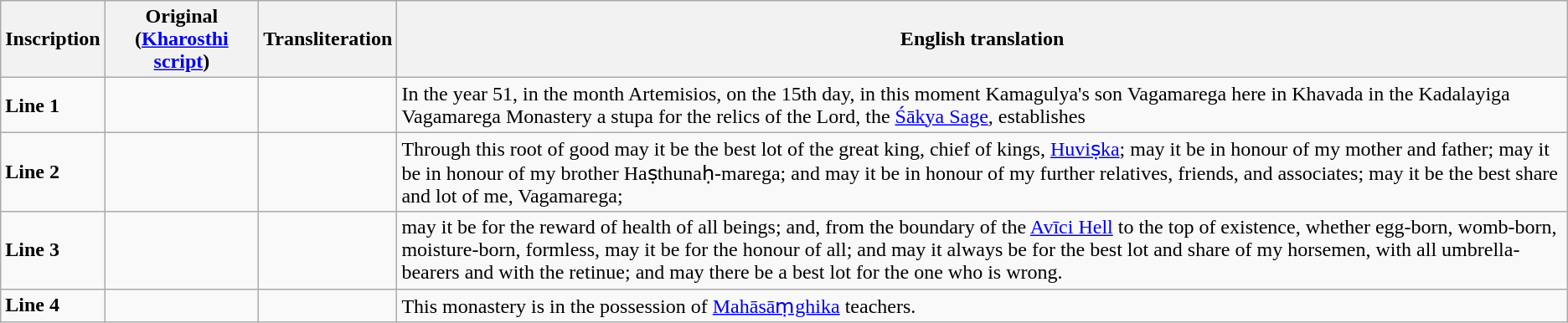<table class ="wikitable">
<tr>
<th>Inscription</th>
<th>Original (<a href='#'>Kharosthi script</a>)</th>
<th>Transliteration</th>
<th>English translation</th>
</tr>
<tr>
<td><strong>Line 1</strong></td>
<td></td>
<td></td>
<td>In the year 51, in the month Artemisios, on the 15th day, in this moment Kamagulya's son Vagamarega here in Khavada in the Kadalayiga Vagamarega Monastery a stupa for the relics of the Lord, the <a href='#'>Śākya Sage</a>, establishes</td>
</tr>
<tr>
<td><strong>Line 2</strong></td>
<td></td>
<td></td>
<td>Through this root of good may it be the best lot of the great king, chief of kings, <a href='#'>Huviṣka</a>; may it be in honour of my mother and father; may it be in honour of my brother Haṣthunaḥ-marega; and may it be in honour of my further relatives, friends, and associates; may it be the best share and lot of me, Vagamarega;</td>
</tr>
<tr>
<td><strong>Line 3</strong></td>
<td></td>
<td></td>
<td>may it be for the reward of health of all beings; and, from the boundary of the <a href='#'>Avīci Hell</a> to the top of existence, whether egg-born, womb-born, moisture-born, formless, may it be for the honour of all; and may it always be for the best lot and share of my horsemen, with all umbrella-bearers and with the retinue; and may there be a best lot for the one who is wrong.</td>
</tr>
<tr>
<td><strong>Line 4</strong></td>
<td></td>
<td></td>
<td>This monastery is in the possession of <a href='#'>Mahāsāṃghika</a> teachers.</td>
</tr>
</table>
